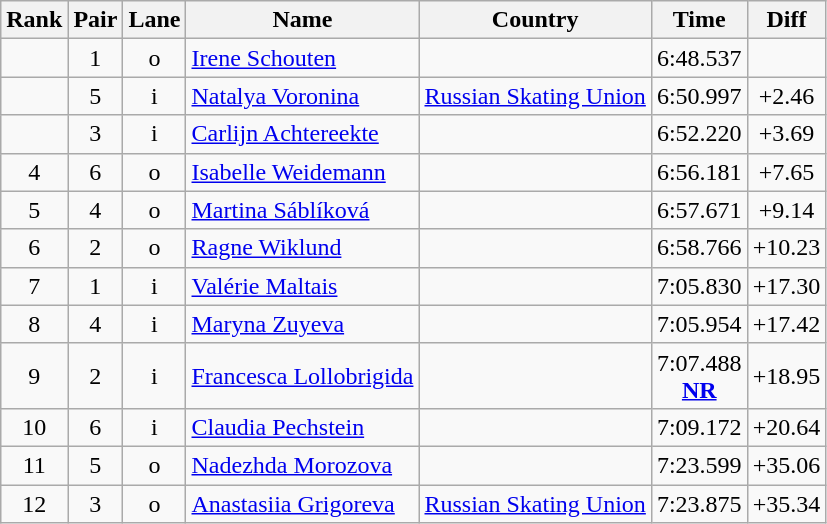<table class="wikitable sortable" style="text-align:center">
<tr>
<th>Rank</th>
<th>Pair</th>
<th>Lane</th>
<th>Name</th>
<th>Country</th>
<th>Time</th>
<th>Diff</th>
</tr>
<tr>
<td></td>
<td>1</td>
<td>o</td>
<td align=left><a href='#'>Irene Schouten</a></td>
<td align=left></td>
<td>6:48.537</td>
<td></td>
</tr>
<tr>
<td></td>
<td>5</td>
<td>i</td>
<td align=left><a href='#'>Natalya Voronina</a></td>
<td align=left><a href='#'>Russian Skating Union</a></td>
<td>6:50.997</td>
<td>+2.46</td>
</tr>
<tr>
<td></td>
<td>3</td>
<td>i</td>
<td align=left><a href='#'>Carlijn Achtereekte</a></td>
<td align=left></td>
<td>6:52.220</td>
<td>+3.69</td>
</tr>
<tr>
<td>4</td>
<td>6</td>
<td>o</td>
<td align=left><a href='#'>Isabelle Weidemann</a></td>
<td align=left></td>
<td>6:56.181</td>
<td>+7.65</td>
</tr>
<tr>
<td>5</td>
<td>4</td>
<td>o</td>
<td align=left><a href='#'>Martina Sáblíková</a></td>
<td align=left></td>
<td>6:57.671</td>
<td>+9.14</td>
</tr>
<tr>
<td>6</td>
<td>2</td>
<td>o</td>
<td align=left><a href='#'>Ragne Wiklund</a></td>
<td align=left></td>
<td>6:58.766</td>
<td>+10.23</td>
</tr>
<tr>
<td>7</td>
<td>1</td>
<td>i</td>
<td align=left><a href='#'>Valérie Maltais</a></td>
<td align=left></td>
<td>7:05.830</td>
<td>+17.30</td>
</tr>
<tr>
<td>8</td>
<td>4</td>
<td>i</td>
<td align=left><a href='#'>Maryna Zuyeva</a></td>
<td align=left></td>
<td>7:05.954</td>
<td>+17.42</td>
</tr>
<tr>
<td>9</td>
<td>2</td>
<td>i</td>
<td align=left><a href='#'>Francesca Lollobrigida</a></td>
<td align=left></td>
<td>7:07.488<br><strong><a href='#'>NR</a></strong></td>
<td>+18.95</td>
</tr>
<tr>
<td>10</td>
<td>6</td>
<td>i</td>
<td align=left><a href='#'>Claudia Pechstein</a></td>
<td align=left></td>
<td>7:09.172</td>
<td>+20.64</td>
</tr>
<tr>
<td>11</td>
<td>5</td>
<td>o</td>
<td align=left><a href='#'>Nadezhda Morozova</a></td>
<td align=left></td>
<td>7:23.599</td>
<td>+35.06</td>
</tr>
<tr>
<td>12</td>
<td>3</td>
<td>o</td>
<td align=left><a href='#'>Anastasiia Grigoreva</a></td>
<td align=left><a href='#'>Russian Skating Union</a></td>
<td>7:23.875</td>
<td>+35.34</td>
</tr>
</table>
